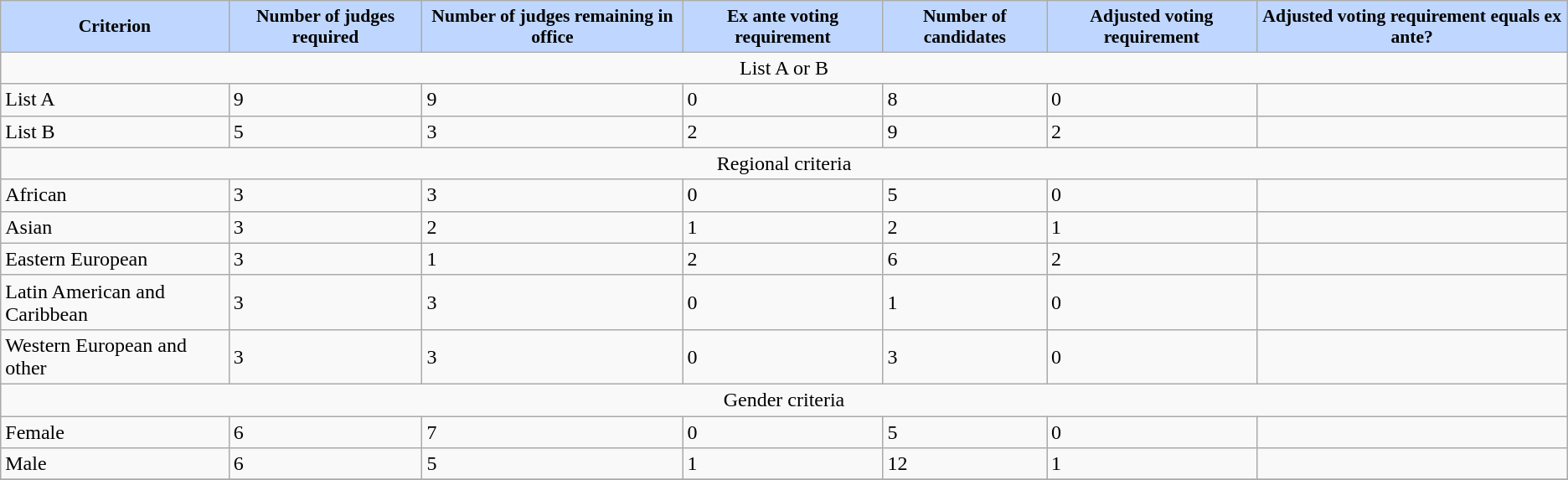<table class="wikitable defaultcenter col1left">
<tr bgcolor=#BFD7FF align="center" style="font-size:90%;">
<td style="text-align:center"><strong>Criterion</strong></td>
<td><strong>Number of judges required</strong></td>
<td><strong>Number of judges remaining in office</strong></td>
<td><strong>Ex ante voting requirement</strong></td>
<td><strong>Number of candidates</strong></td>
<td><strong>Adjusted voting requirement</strong></td>
<td><strong>Adjusted voting requirement equals ex ante?</strong></td>
</tr>
<tr>
<td colspan=8 style="text-align:center">List A or B</td>
</tr>
<tr>
<td>List A</td>
<td>9</td>
<td>9</td>
<td>0</td>
<td>8</td>
<td>0</td>
<td></td>
</tr>
<tr>
<td>List B</td>
<td>5</td>
<td>3</td>
<td>2</td>
<td>9</td>
<td>2</td>
<td></td>
</tr>
<tr>
<td colspan=8 style="text-align:center">Regional criteria</td>
</tr>
<tr>
<td>African</td>
<td>3</td>
<td>3</td>
<td>0</td>
<td>5</td>
<td>0</td>
<td></td>
</tr>
<tr>
<td>Asian</td>
<td>3</td>
<td>2</td>
<td>1</td>
<td>2</td>
<td>1</td>
<td></td>
</tr>
<tr>
<td>Eastern European</td>
<td>3</td>
<td>1</td>
<td>2</td>
<td>6</td>
<td>2</td>
<td></td>
</tr>
<tr>
<td>Latin American and Caribbean</td>
<td>3</td>
<td>3</td>
<td>0</td>
<td>1</td>
<td>0</td>
<td></td>
</tr>
<tr>
<td>Western European and other</td>
<td>3</td>
<td>3</td>
<td>0</td>
<td>3</td>
<td>0</td>
<td></td>
</tr>
<tr>
<td colspan=8 style="text-align:center">Gender criteria</td>
</tr>
<tr>
<td>Female</td>
<td>6</td>
<td>7</td>
<td>0</td>
<td>5</td>
<td>0</td>
<td></td>
</tr>
<tr>
<td>Male</td>
<td>6</td>
<td>5</td>
<td>1</td>
<td>12</td>
<td>1</td>
<td></td>
</tr>
<tr>
</tr>
</table>
